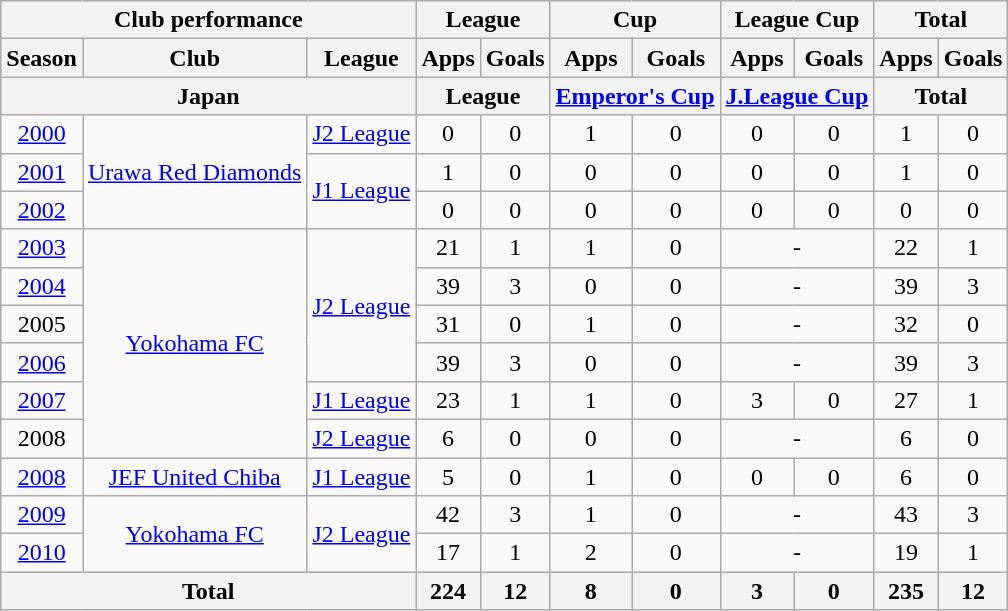<table class="wikitable" style="text-align:center;">
<tr>
<th colspan=3>Club performance</th>
<th colspan=2>League</th>
<th colspan=2>Cup</th>
<th colspan=2>League Cup</th>
<th colspan=2>Total</th>
</tr>
<tr>
<th>Season</th>
<th>Club</th>
<th>League</th>
<th>Apps</th>
<th>Goals</th>
<th>Apps</th>
<th>Goals</th>
<th>Apps</th>
<th>Goals</th>
<th>Apps</th>
<th>Goals</th>
</tr>
<tr>
<th colspan=3>Japan</th>
<th colspan=2>League</th>
<th colspan=2><a href='#'>Emperor's Cup</a></th>
<th colspan=2><a href='#'>J.League Cup</a></th>
<th colspan=2>Total</th>
</tr>
<tr>
<td><a href='#'>2000</a></td>
<td rowspan="3"><a href='#'>Urawa Red Diamonds</a></td>
<td><a href='#'>J2 League</a></td>
<td>0</td>
<td>0</td>
<td>1</td>
<td>0</td>
<td>0</td>
<td>0</td>
<td>1</td>
<td>0</td>
</tr>
<tr>
<td><a href='#'>2001</a></td>
<td rowspan="2"><a href='#'>J1 League</a></td>
<td>1</td>
<td>0</td>
<td>0</td>
<td>0</td>
<td>0</td>
<td>0</td>
<td>1</td>
<td>0</td>
</tr>
<tr>
<td><a href='#'>2002</a></td>
<td>0</td>
<td>0</td>
<td>0</td>
<td>0</td>
<td>0</td>
<td>0</td>
<td>0</td>
<td>0</td>
</tr>
<tr>
<td><a href='#'>2003</a></td>
<td rowspan="6"><a href='#'>Yokohama FC</a></td>
<td rowspan="4"><a href='#'>J2 League</a></td>
<td>21</td>
<td>1</td>
<td>1</td>
<td>0</td>
<td colspan="2">-</td>
<td>22</td>
<td>1</td>
</tr>
<tr>
<td><a href='#'>2004</a></td>
<td>39</td>
<td>3</td>
<td>0</td>
<td>0</td>
<td colspan="2">-</td>
<td>39</td>
<td>3</td>
</tr>
<tr>
<td>2005</td>
<td>31</td>
<td>0</td>
<td>1</td>
<td>0</td>
<td colspan="2">-</td>
<td>32</td>
<td>0</td>
</tr>
<tr>
<td><a href='#'>2006</a></td>
<td>39</td>
<td>3</td>
<td>0</td>
<td>0</td>
<td colspan="2">-</td>
<td>39</td>
<td>3</td>
</tr>
<tr>
<td><a href='#'>2007</a></td>
<td><a href='#'>J1 League</a></td>
<td>23</td>
<td>1</td>
<td>1</td>
<td>0</td>
<td>3</td>
<td>0</td>
<td>27</td>
<td>1</td>
</tr>
<tr>
<td>2008</td>
<td><a href='#'>J2 League</a></td>
<td>6</td>
<td>0</td>
<td>0</td>
<td>0</td>
<td colspan="2">-</td>
<td>6</td>
<td>0</td>
</tr>
<tr>
<td><a href='#'>2008</a></td>
<td><a href='#'>JEF United Chiba</a></td>
<td><a href='#'>J1 League</a></td>
<td>5</td>
<td>0</td>
<td>1</td>
<td>0</td>
<td>0</td>
<td>0</td>
<td>6</td>
<td>0</td>
</tr>
<tr>
<td><a href='#'>2009</a></td>
<td rowspan="2"><a href='#'>Yokohama FC</a></td>
<td rowspan="2"><a href='#'>J2 League</a></td>
<td>42</td>
<td>3</td>
<td>1</td>
<td>0</td>
<td colspan="2">-</td>
<td>43</td>
<td>3</td>
</tr>
<tr>
<td><a href='#'>2010</a></td>
<td>17</td>
<td>1</td>
<td>2</td>
<td>0</td>
<td colspan="2">-</td>
<td>19</td>
<td>1</td>
</tr>
<tr>
<th colspan=3>Total</th>
<th>224</th>
<th>12</th>
<th>8</th>
<th>0</th>
<th>3</th>
<th>0</th>
<th>235</th>
<th>12</th>
</tr>
</table>
